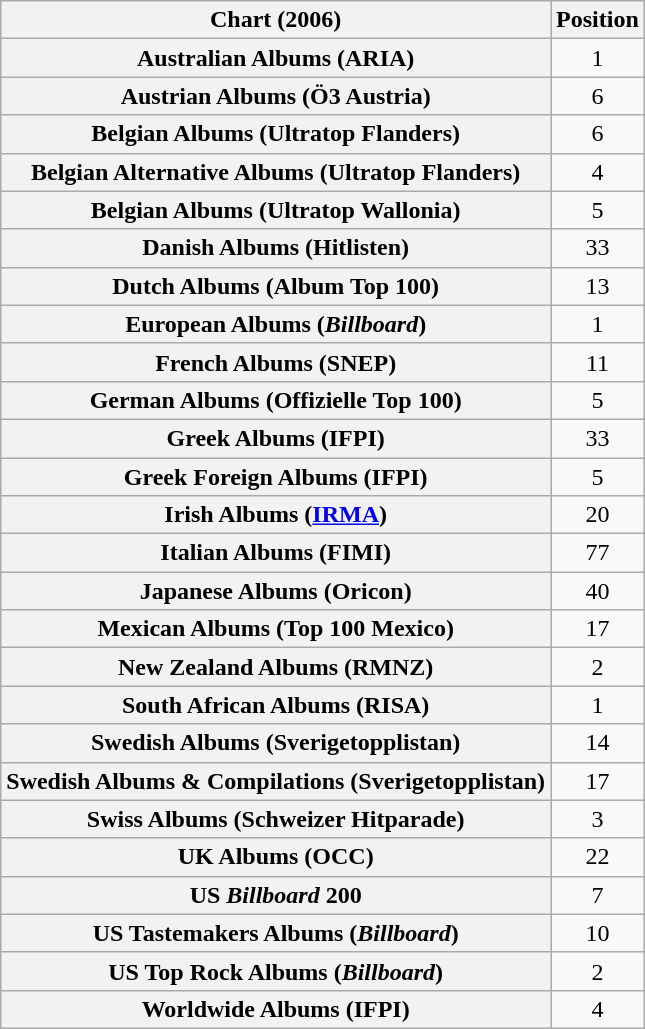<table class="wikitable plainrowheaders sortable">
<tr>
<th>Chart (2006)</th>
<th>Position</th>
</tr>
<tr>
<th scope="row">Australian Albums (ARIA)</th>
<td style="text-align:center;">1</td>
</tr>
<tr>
<th scope="row">Austrian Albums (Ö3 Austria)</th>
<td style="text-align:center;">6</td>
</tr>
<tr>
<th scope="row">Belgian Albums (Ultratop Flanders)</th>
<td style="text-align:center;">6</td>
</tr>
<tr>
<th scope="row">Belgian Alternative Albums (Ultratop Flanders)</th>
<td style="text-align:center;">4</td>
</tr>
<tr>
<th scope="row">Belgian Albums (Ultratop Wallonia)</th>
<td style="text-align:center;">5</td>
</tr>
<tr>
<th scope="row">Danish Albums (Hitlisten)</th>
<td style="text-align:center;">33</td>
</tr>
<tr>
<th scope="row">Dutch Albums (Album Top 100)</th>
<td style="text-align:center;">13</td>
</tr>
<tr>
<th scope="row">European Albums (<em>Billboard</em>)</th>
<td style="text-align:center;">1</td>
</tr>
<tr>
<th scope="row">French Albums (SNEP)</th>
<td style="text-align:center;">11</td>
</tr>
<tr>
<th scope="row">German Albums (Offizielle Top 100)</th>
<td style="text-align:center;">5</td>
</tr>
<tr>
<th scope="row">Greek Albums (IFPI)</th>
<td style="text-align:center;">33</td>
</tr>
<tr>
<th scope="row">Greek Foreign Albums (IFPI)</th>
<td style="text-align:center;">5</td>
</tr>
<tr>
<th scope="row">Irish Albums (<a href='#'>IRMA</a>)</th>
<td style="text-align:center;">20</td>
</tr>
<tr>
<th scope="row">Italian Albums (FIMI)</th>
<td style="text-align:center;">77</td>
</tr>
<tr>
<th scope="row">Japanese Albums (Oricon)</th>
<td style="text-align:center;">40</td>
</tr>
<tr>
<th scope="row">Mexican Albums (Top 100 Mexico)</th>
<td style="text-align:center;">17</td>
</tr>
<tr>
<th scope="row">New Zealand Albums (RMNZ)</th>
<td style="text-align:center;">2</td>
</tr>
<tr>
<th scope="row">South African Albums (RISA)</th>
<td style="text-align:center;">1</td>
</tr>
<tr>
<th scope="row">Swedish Albums (Sverigetopplistan)</th>
<td style="text-align:center;">14</td>
</tr>
<tr>
<th scope="row">Swedish Albums & Compilations (Sverigetopplistan)</th>
<td style="text-align:center;">17</td>
</tr>
<tr>
<th scope="row">Swiss Albums (Schweizer Hitparade)</th>
<td style="text-align:center;">3</td>
</tr>
<tr>
<th scope="row">UK Albums (OCC)</th>
<td style="text-align:center;">22</td>
</tr>
<tr>
<th scope="row">US <em>Billboard</em> 200</th>
<td style="text-align:center;">7</td>
</tr>
<tr>
<th scope="row">US Tastemakers Albums (<em>Billboard</em>)</th>
<td style="text-align:center;">10</td>
</tr>
<tr>
<th scope="row">US Top Rock Albums (<em>Billboard</em>)</th>
<td style="text-align:center;">2</td>
</tr>
<tr>
<th scope="row">Worldwide Albums (IFPI)</th>
<td style="text-align:center;">4</td>
</tr>
</table>
